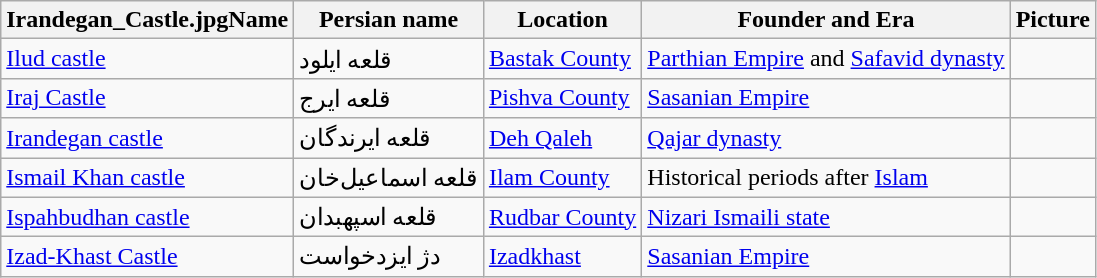<table class="wikitable">
<tr>
<th>Irandegan_Castle.jpgName</th>
<th>Persian name</th>
<th>Location</th>
<th>Founder and Era</th>
<th>Picture</th>
</tr>
<tr>
<td><a href='#'>Ilud castle</a></td>
<td>قلعه ایلود</td>
<td><a href='#'>Bastak County</a></td>
<td><a href='#'>Parthian Empire</a> and <a href='#'>Safavid dynasty</a></td>
<td></td>
</tr>
<tr>
<td><a href='#'>Iraj Castle</a></td>
<td>قلعه ایرج</td>
<td><a href='#'>Pishva County</a></td>
<td><a href='#'>Sasanian Empire</a></td>
<td align="center"></td>
</tr>
<tr>
<td><a href='#'>Irandegan castle</a></td>
<td>قلعه ایرندگان</td>
<td><a href='#'>Deh Qaleh</a></td>
<td><a href='#'>Qajar dynasty</a></td>
<td align="center"></td>
</tr>
<tr>
<td><a href='#'>Ismail Khan castle</a></td>
<td>قلعه اسماعیل‌خان</td>
<td><a href='#'>Ilam County</a></td>
<td>Historical periods after <a href='#'>Islam</a></td>
<td></td>
</tr>
<tr>
<td><a href='#'>Ispahbudhan castle</a></td>
<td>قلعه اسپهبدان</td>
<td><a href='#'>Rudbar County</a></td>
<td><a href='#'>Nizari Ismaili state</a></td>
<td></td>
</tr>
<tr>
<td><a href='#'>Izad-Khast Castle</a></td>
<td>دژ ایزدخواست</td>
<td><a href='#'>Izadkhast</a></td>
<td><a href='#'>Sasanian Empire</a></td>
<td align="center"></td>
</tr>
</table>
